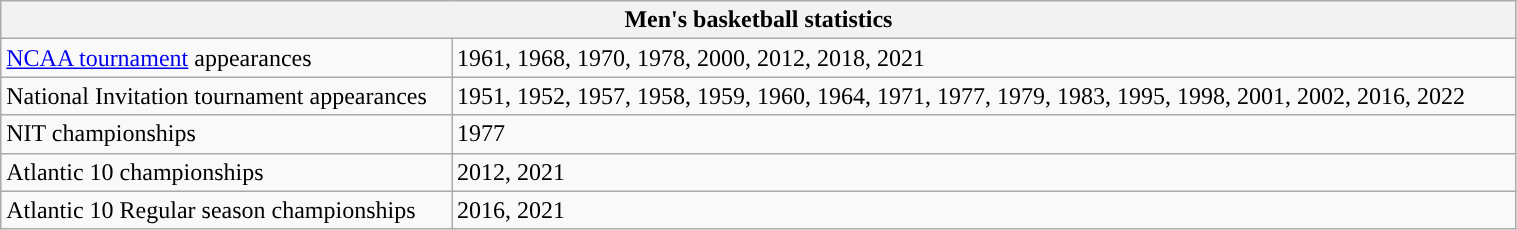<table class="wikitable"; style= "text-align: ; width:80%">
<tr>
<th colspan=2>Men's basketball statistics</th>
</tr>
<tr>
<td><a href='#'>NCAA tournament</a> appearances</td>
<td>1961, 1968, 1970, 1978, 2000, 2012, 2018, 2021</td>
</tr>
<tr>
<td>National Invitation tournament appearances</td>
<td>1951, 1952, 1957, 1958, 1959, 1960, 1964, 1971, 1977, 1979, 1983, 1995, 1998, 2001, 2002, 2016, 2022</td>
</tr>
<tr>
<td>NIT championships</td>
<td>1977</td>
</tr>
<tr>
<td>Atlantic 10 championships</td>
<td>2012, 2021</td>
</tr>
<tr>
<td>Atlantic 10 Regular season championships</td>
<td>2016, 2021</td>
</tr>
</table>
